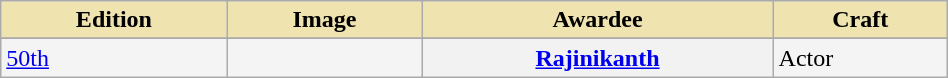<table class="wikitable plainrowheaders" style="width:50%;">
<tr>
<th scope="col" style="background-color:#EFE4B0;">Edition</th>
<th scope="col" style="background-color:#EFE4B0;">Image</th>
<th scope="col" style="background-color:#EFE4B0;">Awardee</th>
<th scope="col" style="background-color:#EFE4B0;">Craft</th>
</tr>
<tr style="background-color:#F4F4F4">
</tr>
<tr style="background-color:#F4F4F4">
<td><a href='#'>50th</a></td>
<td></td>
<th><a href='#'>Rajinikanth</a></th>
<td>Actor</td>
</tr>
</table>
